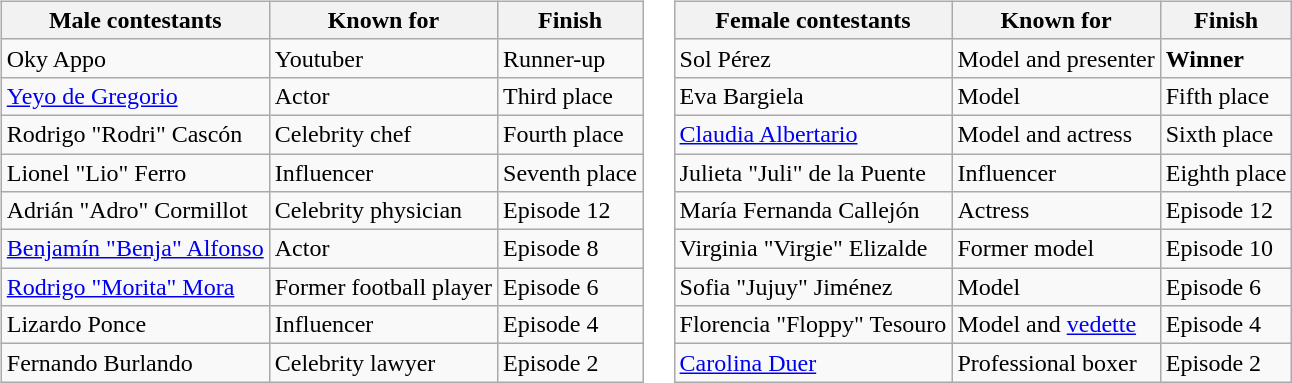<table>
<tr>
<td style="vertical-align:top"><br><table class="wikitable sortable" style="font-size:100%; white-space:nowrap">
<tr>
<th>Male contestants</th>
<th>Known for</th>
<th>Finish</th>
</tr>
<tr>
<td>Oky Appo</td>
<td>Youtuber</td>
<td>Runner-up</td>
</tr>
<tr>
<td><a href='#'>Yeyo de Gregorio</a></td>
<td>Actor</td>
<td>Third place</td>
</tr>
<tr>
<td>Rodrigo "Rodri" Cascón</td>
<td>Celebrity chef</td>
<td>Fourth place</td>
</tr>
<tr>
<td>Lionel "Lio" Ferro</td>
<td>Influencer</td>
<td>Seventh place</td>
</tr>
<tr>
<td>Adrián "Adro" Cormillot</td>
<td>Celebrity physician</td>
<td>Episode 12</td>
</tr>
<tr>
<td><a href='#'>Benjamín "Benja" Alfonso</a></td>
<td>Actor</td>
<td>Episode 8</td>
</tr>
<tr>
<td><a href='#'>Rodrigo "Morita" Mora</a></td>
<td>Former football player</td>
<td>Episode 6</td>
</tr>
<tr>
<td>Lizardo Ponce</td>
<td>Influencer</td>
<td>Episode 4</td>
</tr>
<tr>
<td>Fernando Burlando</td>
<td>Celebrity lawyer</td>
<td>Episode 2</td>
</tr>
</table>
</td>
<td style="vertical-align:top"><br><table class="wikitable sortable" style="font-size:100%; white-space:nowrap">
<tr>
<th>Female contestants</th>
<th>Known for</th>
<th>Finish</th>
</tr>
<tr>
<td>Sol Pérez</td>
<td>Model and presenter</td>
<td><strong>Winner</strong></td>
</tr>
<tr>
<td>Eva Bargiela</td>
<td>Model</td>
<td>Fifth place</td>
</tr>
<tr>
<td><a href='#'>Claudia Albertario</a></td>
<td>Model and actress</td>
<td>Sixth place</td>
</tr>
<tr>
<td>Julieta "Juli" de la Puente</td>
<td>Influencer</td>
<td>Eighth place</td>
</tr>
<tr>
<td>María Fernanda Callejón</td>
<td>Actress</td>
<td>Episode 12</td>
</tr>
<tr>
<td>Virginia "Virgie" Elizalde</td>
<td>Former model</td>
<td>Episode 10</td>
</tr>
<tr>
<td>Sofia "Jujuy" Jiménez</td>
<td>Model</td>
<td>Episode 6</td>
</tr>
<tr>
<td>Florencia "Floppy" Tesouro</td>
<td>Model and <a href='#'>vedette</a></td>
<td>Episode 4</td>
</tr>
<tr>
<td><a href='#'>Carolina Duer</a></td>
<td>Professional boxer</td>
<td>Episode 2</td>
</tr>
</table>
</td>
</tr>
</table>
